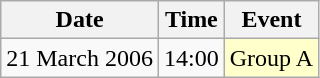<table class = "wikitable" style="text-align:center;">
<tr>
<th>Date</th>
<th>Time</th>
<th>Event</th>
</tr>
<tr>
<td>21 March 2006</td>
<td>14:00</td>
<td bgcolor=ffffcc>Group A</td>
</tr>
</table>
